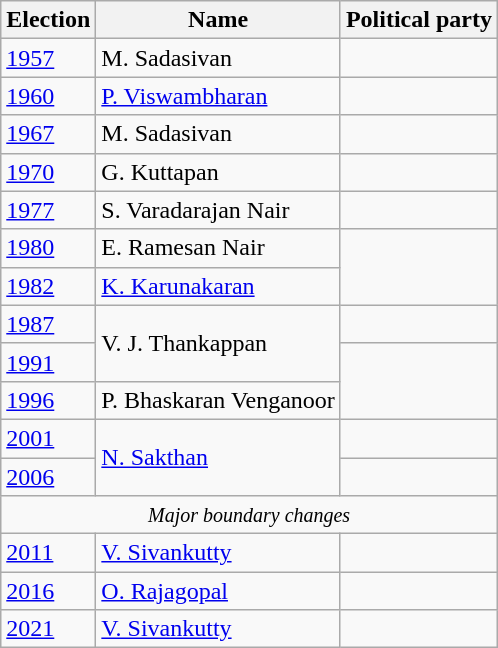<table class="wikitable sortable">
<tr>
<th>Election</th>
<th>Name</th>
<th colspan="2">Political party</th>
</tr>
<tr>
<td><a href='#'>1957</a></td>
<td>M. Sadasivan</td>
<td></td>
</tr>
<tr>
<td><a href='#'>1960</a></td>
<td><a href='#'>P. Viswambharan</a></td>
<td></td>
</tr>
<tr>
<td><a href='#'>1967</a></td>
<td>M. Sadasivan</td>
<td></td>
</tr>
<tr>
<td><a href='#'>1970</a></td>
<td>G. Kuttapan</td>
<td></td>
</tr>
<tr>
<td><a href='#'>1977</a></td>
<td>S. Varadarajan Nair</td>
<td></td>
</tr>
<tr>
<td><a href='#'>1980</a></td>
<td>E. Ramesan Nair</td>
</tr>
<tr>
<td><a href='#'>1982</a></td>
<td><a href='#'>K. Karunakaran</a></td>
</tr>
<tr>
<td><a href='#'>1987</a></td>
<td rowspan="2">V. J. Thankappan</td>
<td></td>
</tr>
<tr>
<td><a href='#'>1991</a></td>
</tr>
<tr>
<td><a href='#'>1996</a></td>
<td>P. Bhaskaran Venganoor</td>
</tr>
<tr>
<td><a href='#'>2001</a></td>
<td rowspan="2"><a href='#'>N. Sakthan</a></td>
<td></td>
</tr>
<tr>
<td><a href='#'>2006</a></td>
</tr>
<tr>
<td colspan=4 align=center><small><em>Major boundary changes</em></small></td>
</tr>
<tr>
<td><a href='#'>2011</a></td>
<td><a href='#'>V. Sivankutty</a></td>
<td></td>
</tr>
<tr>
<td><a href='#'>2016</a></td>
<td><a href='#'>O. Rajagopal</a></td>
<td></td>
</tr>
<tr>
<td><a href='#'>2021</a></td>
<td><a href='#'>V. Sivankutty</a></td>
<td></td>
</tr>
</table>
